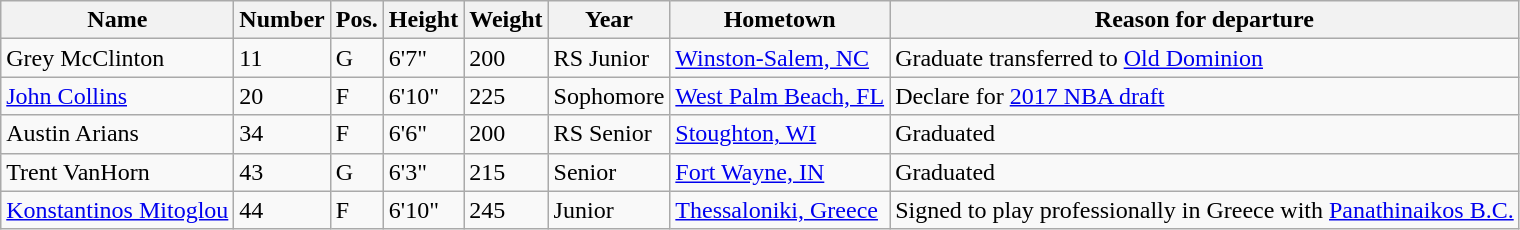<table class="wikitable sortable" border="1">
<tr>
<th>Name</th>
<th>Number</th>
<th>Pos.</th>
<th>Height</th>
<th>Weight</th>
<th>Year</th>
<th>Hometown</th>
<th class="unsortable">Reason for departure</th>
</tr>
<tr>
<td>Grey McClinton</td>
<td>11</td>
<td>G</td>
<td>6'7"</td>
<td>200</td>
<td>RS Junior</td>
<td><a href='#'>Winston-Salem, NC</a></td>
<td>Graduate transferred to <a href='#'>Old Dominion</a></td>
</tr>
<tr>
<td><a href='#'>John Collins</a></td>
<td>20</td>
<td>F</td>
<td>6'10"</td>
<td>225</td>
<td>Sophomore</td>
<td><a href='#'>West Palm Beach, FL</a></td>
<td>Declare for <a href='#'>2017 NBA draft</a></td>
</tr>
<tr>
<td>Austin Arians</td>
<td>34</td>
<td>F</td>
<td>6'6"</td>
<td>200</td>
<td>RS Senior</td>
<td><a href='#'>Stoughton, WI</a></td>
<td>Graduated</td>
</tr>
<tr>
<td>Trent VanHorn</td>
<td>43</td>
<td>G</td>
<td>6'3"</td>
<td>215</td>
<td>Senior</td>
<td><a href='#'>Fort Wayne, IN</a></td>
<td>Graduated</td>
</tr>
<tr>
<td><a href='#'>Konstantinos Mitoglou</a></td>
<td>44</td>
<td>F</td>
<td>6'10"</td>
<td>245</td>
<td>Junior</td>
<td><a href='#'>Thessaloniki, Greece</a></td>
<td>Signed to play professionally in Greece with <a href='#'>Panathinaikos B.C.</a></td>
</tr>
</table>
